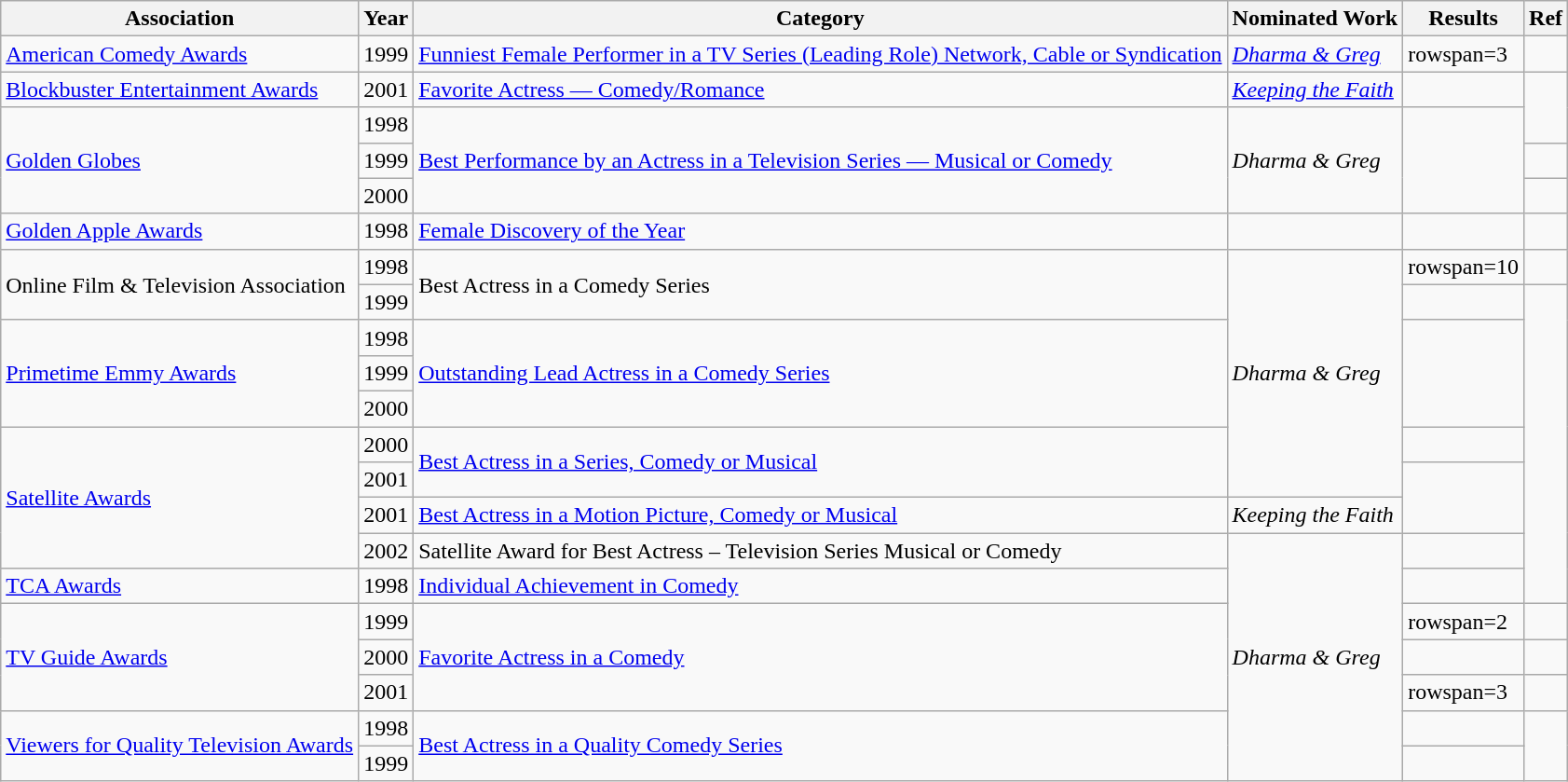<table class="wikitable">
<tr>
<th>Association</th>
<th>Year</th>
<th>Category</th>
<th>Nominated Work</th>
<th>Results</th>
<th>Ref</th>
</tr>
<tr>
<td><a href='#'>American Comedy Awards</a></td>
<td>1999</td>
<td><a href='#'>Funniest Female Performer in a TV Series (Leading Role) Network, Cable or Syndication</a></td>
<td><em><a href='#'>Dharma & Greg</a></em></td>
<td>rowspan=3 </td>
<td></td>
</tr>
<tr>
<td><a href='#'>Blockbuster Entertainment Awards</a></td>
<td>2001</td>
<td><a href='#'>Favorite Actress — Comedy/Romance</a></td>
<td><em><a href='#'>Keeping the Faith</a></em></td>
<td></td>
</tr>
<tr>
<td rowspan=3><a href='#'>Golden Globes</a></td>
<td>1998</td>
<td rowspan=3><a href='#'>Best Performance by an Actress in a Television Series — Musical or Comedy</a></td>
<td rowspan=3><em>Dharma & Greg</em></td>
<td rowspan=3></td>
</tr>
<tr>
<td>1999</td>
<td></td>
</tr>
<tr>
<td>2000</td>
<td></td>
</tr>
<tr>
<td><a href='#'>Golden Apple Awards</a></td>
<td>1998</td>
<td><a href='#'>Female Discovery of the Year</a></td>
<td></td>
<td></td>
<td></td>
</tr>
<tr>
<td rowspan=2>Online Film & Television Association</td>
<td>1998</td>
<td rowspan=2>Best Actress in a Comedy Series</td>
<td rowspan=7><em>Dharma & Greg</em></td>
<td>rowspan=10 </td>
<td></td>
</tr>
<tr>
<td>1999</td>
<td></td>
</tr>
<tr>
<td rowspan=3><a href='#'>Primetime Emmy Awards</a></td>
<td>1998</td>
<td rowspan=3><a href='#'>Outstanding Lead Actress in a Comedy Series</a></td>
<td rowspan=3></td>
</tr>
<tr>
<td>1999</td>
</tr>
<tr>
<td>2000</td>
</tr>
<tr>
<td rowspan=4><a href='#'>Satellite Awards</a></td>
<td>2000</td>
<td rowspan=2><a href='#'>Best Actress in a Series, Comedy or Musical</a></td>
<td></td>
</tr>
<tr>
<td>2001</td>
<td rowspan=2></td>
</tr>
<tr>
<td>2001</td>
<td><a href='#'>Best Actress in a Motion Picture, Comedy or Musical</a></td>
<td><em>Keeping the Faith</em></td>
</tr>
<tr>
<td>2002</td>
<td>Satellite Award for Best Actress – Television Series Musical or Comedy</td>
<td rowspan=7><em>Dharma & Greg</em></td>
<td></td>
</tr>
<tr>
<td><a href='#'>TCA Awards</a></td>
<td>1998</td>
<td><a href='#'>Individual Achievement in Comedy</a></td>
<td></td>
</tr>
<tr>
<td rowspan=3><a href='#'>TV Guide Awards</a></td>
<td>1999</td>
<td rowspan=3><a href='#'>Favorite Actress in a Comedy</a></td>
<td>rowspan=2 </td>
<td></td>
</tr>
<tr>
<td>2000</td>
<td></td>
</tr>
<tr>
<td>2001</td>
<td>rowspan=3 </td>
<td></td>
</tr>
<tr>
<td rowspan=2><a href='#'>Viewers for Quality Television Awards</a></td>
<td>1998</td>
<td rowspan=2><a href='#'>Best Actress in a Quality Comedy Series</a></td>
<td></td>
</tr>
<tr>
<td>1999</td>
<td></td>
</tr>
</table>
